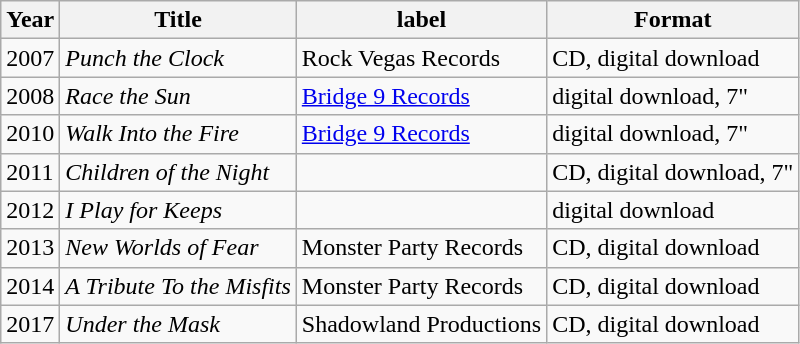<table class="wikitable sortable">
<tr>
<th>Year</th>
<th>Title</th>
<th>label</th>
<th>Format</th>
</tr>
<tr>
<td>2007</td>
<td><em>Punch the Clock</em></td>
<td>Rock Vegas Records</td>
<td>CD, digital download</td>
</tr>
<tr>
<td>2008</td>
<td><em>Race the Sun</em></td>
<td><a href='#'>Bridge 9 Records</a></td>
<td>digital download, 7"</td>
</tr>
<tr>
<td>2010</td>
<td><em>Walk Into the Fire</em></td>
<td><a href='#'>Bridge 9 Records</a></td>
<td>digital download, 7"</td>
</tr>
<tr>
<td>2011</td>
<td><em>Children of the Night</em></td>
<td></td>
<td>CD, digital download, 7"</td>
</tr>
<tr>
<td>2012</td>
<td><em>I Play for Keeps</em></td>
<td></td>
<td>digital download</td>
</tr>
<tr>
<td>2013</td>
<td><em>New Worlds of Fear</em></td>
<td>Monster Party Records</td>
<td>CD, digital download</td>
</tr>
<tr>
<td>2014</td>
<td><em>A Tribute To the Misfits</em></td>
<td>Monster Party Records</td>
<td>CD, digital download</td>
</tr>
<tr>
<td>2017</td>
<td><em>Under the Mask</em></td>
<td>Shadowland Productions</td>
<td>CD, digital download</td>
</tr>
</table>
